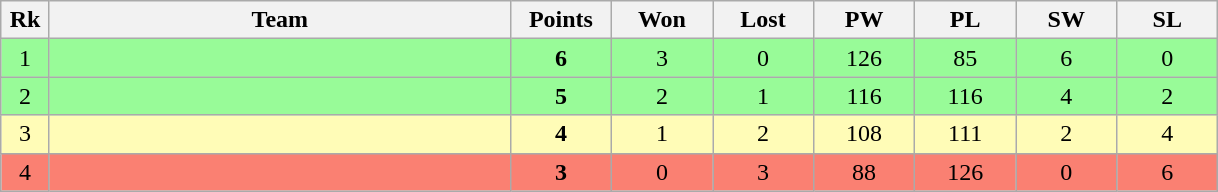<table class=wikitable style=text-align:center>
<tr>
<th width=25>Rk</th>
<th width=300>Team</th>
<th width=60>Points</th>
<th width=60>Won</th>
<th width=60>Lost</th>
<th width=60>PW</th>
<th width=60>PL</th>
<th width=60>SW</th>
<th width=60>SL</th>
</tr>
<tr style="background: #98fb98">
<td>1</td>
<td align=left></td>
<td><strong>6</strong></td>
<td>3</td>
<td>0</td>
<td>126</td>
<td>85</td>
<td>6</td>
<td>0</td>
</tr>
<tr style="background: #98fb98">
<td>2</td>
<td align=left></td>
<td><strong>5</strong></td>
<td>2</td>
<td>1</td>
<td>116</td>
<td>116</td>
<td>4</td>
<td>2</td>
</tr>
<tr style="background: #fffcb7">
<td>3</td>
<td align=left></td>
<td><strong>4</strong></td>
<td>1</td>
<td>2</td>
<td>108</td>
<td>111</td>
<td>2</td>
<td>4</td>
</tr>
<tr style="background: salmon">
<td>4</td>
<td align=left></td>
<td><strong>3</strong></td>
<td>0</td>
<td>3</td>
<td>88</td>
<td>126</td>
<td>0</td>
<td>6</td>
</tr>
</table>
